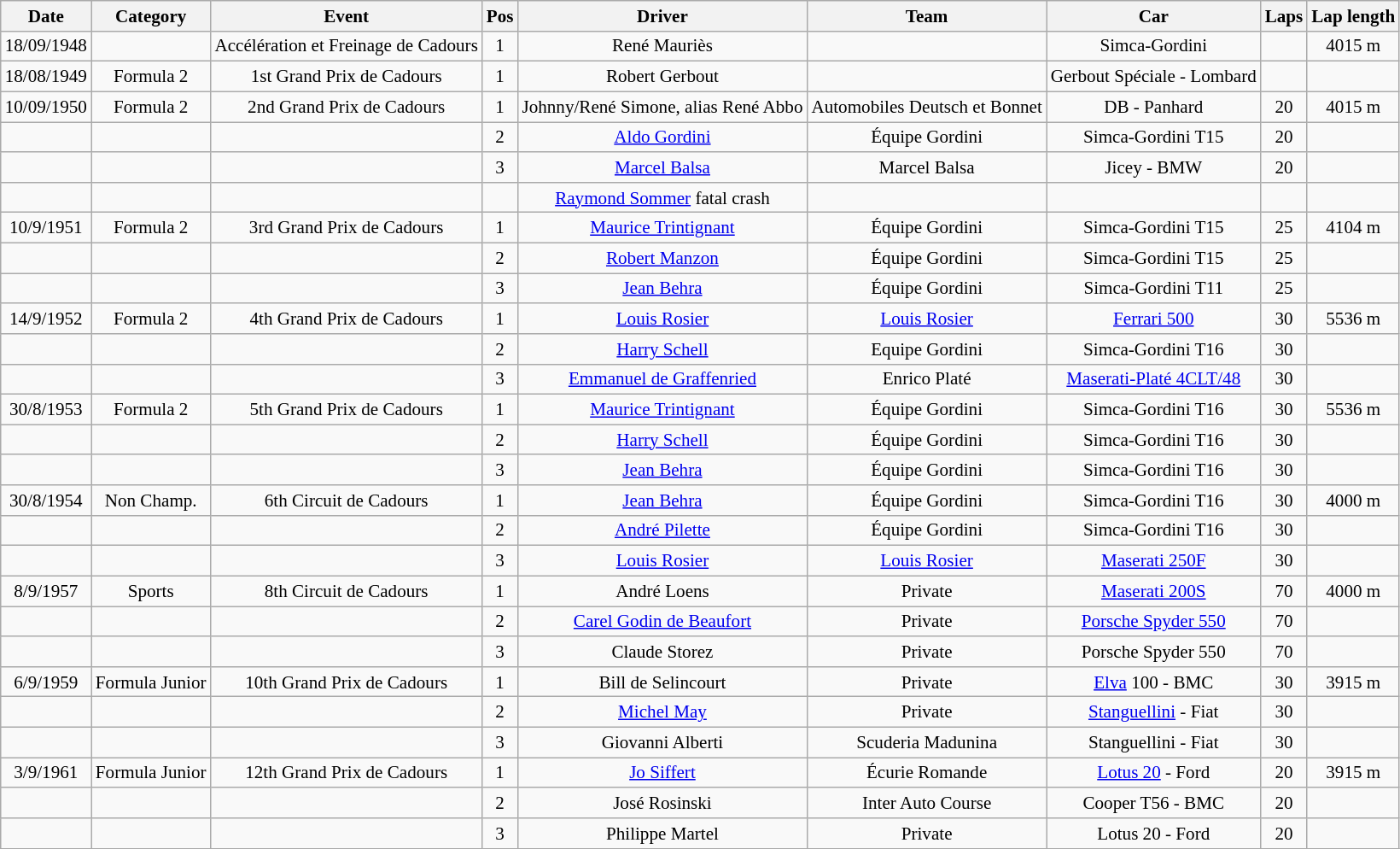<table class="wikitable" style="text-align:center; font-size:88%">
<tr>
<th>Date</th>
<th>Category</th>
<th>Event</th>
<th>Pos</th>
<th>Driver</th>
<th>Team</th>
<th>Car</th>
<th>Laps</th>
<th>Lap length</th>
</tr>
<tr>
<td>18/09/1948</td>
<td></td>
<td>Accélération et Freinage de Cadours</td>
<td>1</td>
<td>René Mauriès</td>
<td></td>
<td>Simca-Gordini</td>
<td></td>
<td>4015 m</td>
</tr>
<tr>
<td>18/08/1949</td>
<td>Formula 2</td>
<td>1st Grand Prix de Cadours</td>
<td>1</td>
<td>Robert Gerbout</td>
<td></td>
<td>Gerbout Spéciale - Lombard</td>
<td></td>
<td></td>
</tr>
<tr>
<td>10/09/1950</td>
<td>Formula 2</td>
<td>2nd Grand Prix de Cadours</td>
<td>1</td>
<td>Johnny/René Simone, alias René Abbo</td>
<td>Automobiles Deutsch et Bonnet</td>
<td>DB - Panhard</td>
<td>20</td>
<td>4015 m</td>
</tr>
<tr>
<td></td>
<td></td>
<td></td>
<td>2</td>
<td><a href='#'>Aldo Gordini</a></td>
<td>Équipe Gordini</td>
<td>Simca-Gordini T15</td>
<td>20</td>
<td></td>
</tr>
<tr>
<td></td>
<td></td>
<td></td>
<td>3</td>
<td><a href='#'>Marcel Balsa</a></td>
<td>Marcel Balsa</td>
<td>Jicey - BMW</td>
<td>20</td>
<td></td>
</tr>
<tr>
<td></td>
<td></td>
<td></td>
<td></td>
<td><a href='#'>Raymond Sommer</a> fatal crash</td>
<td></td>
<td></td>
<td></td>
<td></td>
</tr>
<tr>
<td>10/9/1951</td>
<td>Formula 2</td>
<td>3rd Grand Prix de Cadours</td>
<td>1</td>
<td><a href='#'>Maurice Trintignant</a></td>
<td>Équipe Gordini</td>
<td>Simca-Gordini T15</td>
<td>25</td>
<td>4104 m</td>
</tr>
<tr>
<td></td>
<td></td>
<td></td>
<td>2</td>
<td><a href='#'>Robert Manzon</a></td>
<td>Équipe Gordini</td>
<td>Simca-Gordini T15</td>
<td>25</td>
<td></td>
</tr>
<tr>
<td></td>
<td></td>
<td></td>
<td>3</td>
<td><a href='#'>Jean Behra</a></td>
<td>Équipe Gordini</td>
<td>Simca-Gordini T11</td>
<td>25</td>
<td></td>
</tr>
<tr>
<td>14/9/1952</td>
<td>Formula 2</td>
<td>4th Grand Prix de Cadours</td>
<td>1</td>
<td><a href='#'>Louis Rosier</a></td>
<td><a href='#'>Louis Rosier</a></td>
<td><a href='#'>Ferrari 500</a></td>
<td>30</td>
<td>5536 m</td>
</tr>
<tr>
<td></td>
<td></td>
<td></td>
<td>2</td>
<td><a href='#'>Harry Schell</a></td>
<td>Equipe Gordini</td>
<td>Simca-Gordini T16</td>
<td>30</td>
<td></td>
</tr>
<tr>
<td></td>
<td></td>
<td></td>
<td>3</td>
<td><a href='#'>Emmanuel de Graffenried</a></td>
<td>Enrico Platé</td>
<td><a href='#'>Maserati-Platé 4CLT/48</a></td>
<td>30</td>
<td></td>
</tr>
<tr>
<td>30/8/1953</td>
<td>Formula 2</td>
<td>5th Grand Prix de Cadours</td>
<td>1</td>
<td><a href='#'>Maurice Trintignant</a></td>
<td>Équipe Gordini</td>
<td>Simca-Gordini T16</td>
<td>30</td>
<td>5536 m</td>
</tr>
<tr>
<td></td>
<td></td>
<td></td>
<td>2</td>
<td><a href='#'>Harry Schell</a></td>
<td>Équipe Gordini</td>
<td>Simca-Gordini T16</td>
<td>30</td>
<td></td>
</tr>
<tr>
<td></td>
<td></td>
<td></td>
<td>3</td>
<td><a href='#'>Jean Behra</a></td>
<td>Équipe Gordini</td>
<td>Simca-Gordini T16</td>
<td>30</td>
<td></td>
</tr>
<tr>
<td>30/8/1954</td>
<td>Non Champ.</td>
<td>6th Circuit de Cadours</td>
<td>1</td>
<td><a href='#'>Jean Behra</a></td>
<td>Équipe Gordini</td>
<td>Simca-Gordini T16</td>
<td>30</td>
<td>4000 m</td>
</tr>
<tr>
<td></td>
<td></td>
<td></td>
<td>2</td>
<td><a href='#'>André Pilette</a></td>
<td>Équipe Gordini</td>
<td>Simca-Gordini T16</td>
<td>30</td>
<td></td>
</tr>
<tr>
<td></td>
<td></td>
<td></td>
<td>3</td>
<td><a href='#'>Louis Rosier</a></td>
<td><a href='#'>Louis Rosier</a></td>
<td><a href='#'>Maserati 250F</a></td>
<td>30</td>
<td></td>
</tr>
<tr>
<td>8/9/1957</td>
<td>Sports</td>
<td>8th Circuit de Cadours</td>
<td>1</td>
<td>André Loens</td>
<td>Private</td>
<td><a href='#'>Maserati 200S</a></td>
<td>70</td>
<td>4000 m</td>
</tr>
<tr>
<td></td>
<td></td>
<td></td>
<td>2</td>
<td><a href='#'>Carel Godin de Beaufort</a></td>
<td>Private</td>
<td><a href='#'>Porsche Spyder 550</a></td>
<td>70</td>
<td></td>
</tr>
<tr>
<td></td>
<td></td>
<td></td>
<td>3</td>
<td>Claude Storez</td>
<td>Private</td>
<td>Porsche Spyder 550</td>
<td>70</td>
<td></td>
</tr>
<tr>
<td>6/9/1959</td>
<td>Formula Junior</td>
<td>10th Grand Prix de Cadours</td>
<td>1</td>
<td>Bill de Selincourt</td>
<td>Private</td>
<td><a href='#'>Elva</a> 100 - BMC</td>
<td>30</td>
<td>3915 m</td>
</tr>
<tr>
<td></td>
<td></td>
<td></td>
<td>2</td>
<td><a href='#'>Michel May</a></td>
<td>Private</td>
<td><a href='#'>Stanguellini</a> - Fiat</td>
<td>30</td>
<td></td>
</tr>
<tr>
<td></td>
<td></td>
<td></td>
<td>3</td>
<td>Giovanni Alberti</td>
<td>Scuderia Madunina</td>
<td>Stanguellini - Fiat</td>
<td>30</td>
<td></td>
</tr>
<tr>
<td>3/9/1961</td>
<td>Formula Junior</td>
<td>12th Grand Prix de Cadours</td>
<td>1</td>
<td><a href='#'>Jo Siffert</a></td>
<td>Écurie Romande</td>
<td><a href='#'>Lotus 20</a> - Ford</td>
<td>20</td>
<td>3915 m</td>
</tr>
<tr>
<td></td>
<td></td>
<td></td>
<td>2</td>
<td>José Rosinski</td>
<td>Inter Auto Course</td>
<td>Cooper T56 - BMC</td>
<td>20</td>
<td></td>
</tr>
<tr>
<td></td>
<td></td>
<td></td>
<td>3</td>
<td>Philippe Martel</td>
<td>Private</td>
<td>Lotus 20 - Ford</td>
<td>20</td>
<td></td>
</tr>
<tr>
</tr>
</table>
